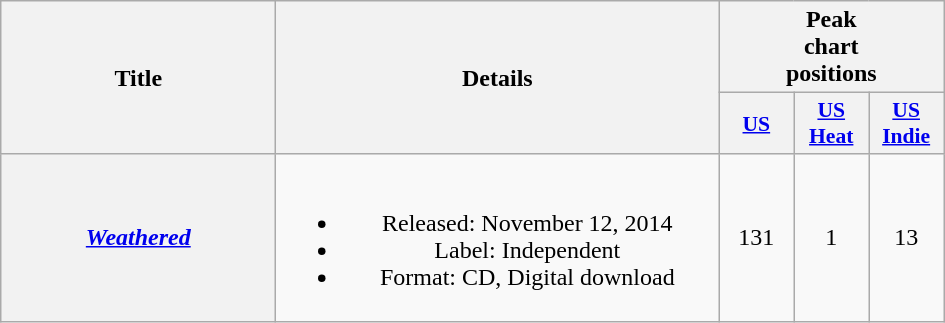<table class="wikitable plainrowheaders" style="text-align:center;">
<tr>
<th scope="col" rowspan="2" style="width:11em;">Title</th>
<th scope="col" rowspan="2" style="width:18em;">Details</th>
<th scope="col" colspan="3">Peak<br>chart<br>positions</th>
</tr>
<tr>
<th scope="col" style="width:3em;font-size:90%;"><a href='#'>US</a></th>
<th scope="col" style="width:3em;font-size:90%;"><a href='#'>US<br>Heat</a></th>
<th scope="col" style="width:3em;font-size:90%;"><a href='#'>US<br>Indie</a></th>
</tr>
<tr>
<th scope="row"><em><a href='#'>Weathered</a></em></th>
<td><br><ul><li>Released: November 12, 2014</li><li>Label: Independent</li><li>Format: CD, Digital download</li></ul></td>
<td>131</td>
<td>1</td>
<td>13</td>
</tr>
</table>
